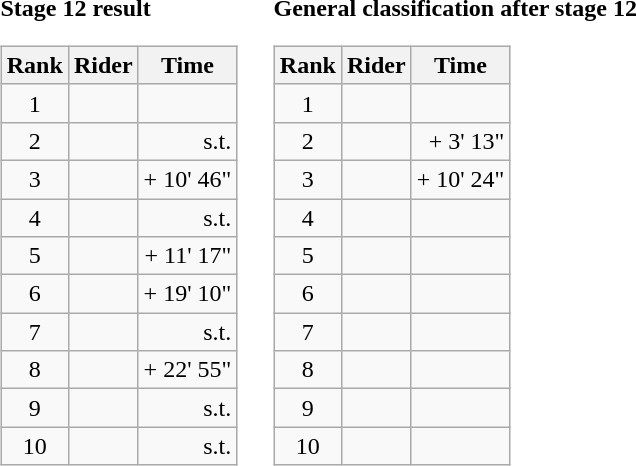<table>
<tr>
<td><strong>Stage 12 result</strong><br><table class="wikitable">
<tr>
<th scope="col">Rank</th>
<th scope="col">Rider</th>
<th scope="col">Time</th>
</tr>
<tr>
<td style="text-align:center;">1</td>
<td></td>
<td style="text-align:right;"></td>
</tr>
<tr>
<td style="text-align:center;">2</td>
<td></td>
<td style="text-align:right;">s.t.</td>
</tr>
<tr>
<td style="text-align:center;">3</td>
<td></td>
<td style="text-align:right;">+ 10' 46"</td>
</tr>
<tr>
<td style="text-align:center;">4</td>
<td></td>
<td style="text-align:right;">s.t.</td>
</tr>
<tr>
<td style="text-align:center;">5</td>
<td></td>
<td style="text-align:right;">+ 11' 17"</td>
</tr>
<tr>
<td style="text-align:center;">6</td>
<td></td>
<td style="text-align:right;">+ 19' 10"</td>
</tr>
<tr>
<td style="text-align:center;">7</td>
<td></td>
<td style="text-align:right;">s.t.</td>
</tr>
<tr>
<td style="text-align:center;">8</td>
<td></td>
<td style="text-align:right;">+ 22' 55"</td>
</tr>
<tr>
<td style="text-align:center;">9</td>
<td></td>
<td style="text-align:right;">s.t.</td>
</tr>
<tr>
<td style="text-align:center;">10</td>
<td></td>
<td style="text-align:right;">s.t.</td>
</tr>
</table>
</td>
<td></td>
<td><strong>General classification after stage 12</strong><br><table class="wikitable">
<tr>
<th scope="col">Rank</th>
<th scope="col">Rider</th>
<th scope="col">Time</th>
</tr>
<tr>
<td style="text-align:center;">1</td>
<td></td>
<td style="text-align:right;"></td>
</tr>
<tr>
<td style="text-align:center;">2</td>
<td></td>
<td style="text-align:right;">+ 3' 13"</td>
</tr>
<tr>
<td style="text-align:center;">3</td>
<td></td>
<td style="text-align:right;">+ 10' 24"</td>
</tr>
<tr>
<td style="text-align:center;">4</td>
<td></td>
<td></td>
</tr>
<tr>
<td style="text-align:center;">5</td>
<td></td>
<td></td>
</tr>
<tr>
<td style="text-align:center;">6</td>
<td></td>
<td></td>
</tr>
<tr>
<td style="text-align:center;">7</td>
<td></td>
<td></td>
</tr>
<tr>
<td style="text-align:center;">8</td>
<td></td>
<td></td>
</tr>
<tr>
<td style="text-align:center;">9</td>
<td></td>
<td></td>
</tr>
<tr>
<td style="text-align:center;">10</td>
<td></td>
<td></td>
</tr>
</table>
</td>
</tr>
</table>
